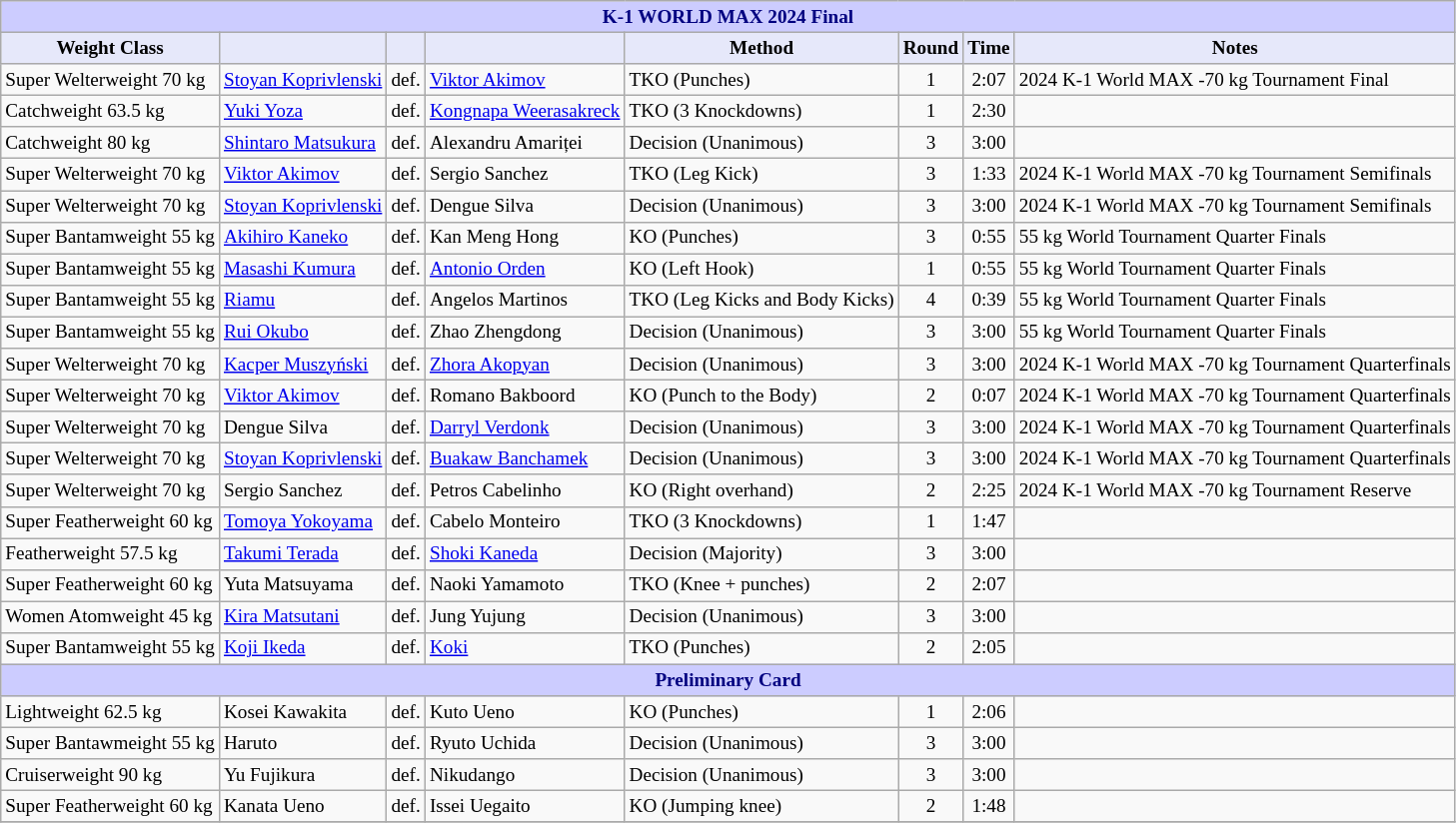<table class="wikitable" style="font-size: 80%;">
<tr>
<th colspan="8" style="background-color: #ccf; color: #000080; text-align: center;"><strong>K-1 WORLD MAX 2024 Final</strong></th>
</tr>
<tr>
<th colspan="1" style="background-color: #E6E8FA; color: #000000; text-align: center;">Weight Class</th>
<th colspan="1" style="background-color: #E6E8FA; color: #000000; text-align: center;"></th>
<th colspan="1" style="background-color: #E6E8FA; color: #000000; text-align: center;"></th>
<th colspan="1" style="background-color: #E6E8FA; color: #000000; text-align: center;"></th>
<th colspan="1" style="background-color: #E6E8FA; color: #000000; text-align: center;">Method</th>
<th colspan="1" style="background-color: #E6E8FA; color: #000000; text-align: center;">Round</th>
<th colspan="1" style="background-color: #E6E8FA; color: #000000; text-align: center;">Time</th>
<th colspan="1" style="background-color: #E6E8FA; color: #000000; text-align: center;">Notes</th>
</tr>
<tr>
<td>Super Welterweight 70 kg</td>
<td> <a href='#'>Stoyan Koprivlenski</a></td>
<td align=center>def.</td>
<td> <a href='#'>Viktor Akimov</a></td>
<td>TKO (Punches)</td>
<td align=center>1</td>
<td align=center>2:07</td>
<td>2024 K-1 World MAX -70 kg Tournament Final</td>
</tr>
<tr>
<td>Catchweight 63.5 kg</td>
<td> <a href='#'>Yuki Yoza</a></td>
<td align=center>def.</td>
<td> <a href='#'>Kongnapa Weerasakreck</a></td>
<td>TKO (3 Knockdowns)</td>
<td align=center>1</td>
<td align=center>2:30</td>
<td></td>
</tr>
<tr>
<td>Catchweight 80 kg</td>
<td> <a href='#'>Shintaro Matsukura</a></td>
<td align=center>def.</td>
<td> Alexandru Amariței</td>
<td>Decision (Unanimous)</td>
<td align=center>3</td>
<td align=center>3:00</td>
<td></td>
</tr>
<tr>
<td>Super Welterweight 70 kg</td>
<td> <a href='#'>Viktor Akimov</a></td>
<td align=center>def.</td>
<td> Sergio Sanchez</td>
<td>TKO (Leg Kick)</td>
<td align=center>3</td>
<td align=center>1:33</td>
<td>2024 K-1 World MAX -70 kg Tournament Semifinals</td>
</tr>
<tr>
<td>Super Welterweight 70 kg</td>
<td> <a href='#'>Stoyan Koprivlenski</a></td>
<td align=center>def.</td>
<td> Dengue Silva</td>
<td>Decision (Unanimous)</td>
<td align=center>3</td>
<td align=center>3:00</td>
<td>2024 K-1 World MAX -70 kg Tournament Semifinals</td>
</tr>
<tr>
<td>Super Bantamweight 55 kg</td>
<td> <a href='#'>Akihiro Kaneko</a></td>
<td align=center>def.</td>
<td> Kan Meng Hong</td>
<td>KO (Punches)</td>
<td align=center>3</td>
<td align=center>0:55</td>
<td>55 kg World Tournament Quarter Finals</td>
</tr>
<tr>
<td>Super Bantamweight 55 kg</td>
<td> <a href='#'>Masashi Kumura</a></td>
<td align=center>def.</td>
<td> <a href='#'>Antonio Orden</a></td>
<td>KO (Left Hook)</td>
<td align=center>1</td>
<td align=center>0:55</td>
<td>55 kg World Tournament Quarter Finals</td>
</tr>
<tr>
<td>Super Bantamweight 55 kg</td>
<td> <a href='#'>Riamu</a></td>
<td align=center>def.</td>
<td> Angelos Martinos</td>
<td>TKO (Leg Kicks and Body Kicks)</td>
<td align=center>4</td>
<td align=center>0:39</td>
<td>55 kg World Tournament Quarter Finals</td>
</tr>
<tr>
<td>Super Bantamweight 55 kg</td>
<td> <a href='#'>Rui Okubo</a></td>
<td align=center>def.</td>
<td> Zhao Zhengdong</td>
<td>Decision (Unanimous)</td>
<td align=center>3</td>
<td align=center>3:00</td>
<td>55 kg World Tournament Quarter Finals</td>
</tr>
<tr>
<td>Super Welterweight 70 kg</td>
<td> <a href='#'>Kacper Muszyński</a></td>
<td align=center>def.</td>
<td> <a href='#'>Zhora Akopyan</a></td>
<td>Decision (Unanimous)</td>
<td align=center>3</td>
<td align=center>3:00</td>
<td>2024 K-1 World MAX -70 kg Tournament Quarterfinals</td>
</tr>
<tr>
<td>Super Welterweight 70 kg</td>
<td> <a href='#'>Viktor Akimov</a></td>
<td align=center>def.</td>
<td> Romano Bakboord</td>
<td>KO (Punch to the Body)</td>
<td align=center>2</td>
<td align=center>0:07</td>
<td>2024 K-1 World MAX -70 kg Tournament Quarterfinals</td>
</tr>
<tr>
<td>Super Welterweight 70 kg</td>
<td> Dengue Silva</td>
<td align=center>def.</td>
<td> <a href='#'>Darryl Verdonk</a></td>
<td>Decision (Unanimous)</td>
<td align=center>3</td>
<td align=center>3:00</td>
<td>2024 K-1 World MAX -70 kg Tournament Quarterfinals</td>
</tr>
<tr>
<td>Super Welterweight 70 kg</td>
<td> <a href='#'>Stoyan Koprivlenski</a></td>
<td align=center>def.</td>
<td> <a href='#'>Buakaw Banchamek</a></td>
<td>Decision (Unanimous)</td>
<td align=center>3</td>
<td align=center>3:00</td>
<td>2024 K-1 World MAX -70 kg Tournament Quarterfinals</td>
</tr>
<tr>
<td>Super Welterweight 70 kg</td>
<td> Sergio Sanchez</td>
<td align=center>def.</td>
<td> Petros Cabelinho</td>
<td>KO (Right overhand)</td>
<td align=center>2</td>
<td align=center>2:25</td>
<td>2024 K-1 World MAX -70 kg Tournament Reserve</td>
</tr>
<tr>
<td>Super Featherweight 60 kg</td>
<td> <a href='#'>Tomoya Yokoyama</a></td>
<td align=center>def.</td>
<td> Cabelo Monteiro</td>
<td>TKO (3 Knockdowns)</td>
<td align=center>1</td>
<td align=center>1:47</td>
<td></td>
</tr>
<tr>
<td>Featherweight 57.5 kg</td>
<td> <a href='#'>Takumi Terada</a></td>
<td align=center>def.</td>
<td> <a href='#'>Shoki Kaneda</a></td>
<td>Decision (Majority)</td>
<td align=center>3</td>
<td align=center>3:00</td>
<td></td>
</tr>
<tr>
<td>Super Featherweight 60 kg</td>
<td> Yuta Matsuyama</td>
<td align=center>def.</td>
<td> Naoki Yamamoto</td>
<td>TKO (Knee + punches)</td>
<td align=center>2</td>
<td align=center>2:07</td>
<td></td>
</tr>
<tr>
<td>Women Atomweight 45 kg</td>
<td> <a href='#'>Kira Matsutani</a></td>
<td align=center>def.</td>
<td> Jung Yujung</td>
<td>Decision (Unanimous)</td>
<td align=center>3</td>
<td align=center>3:00</td>
<td></td>
</tr>
<tr>
<td>Super Bantamweight 55 kg</td>
<td> <a href='#'>Koji Ikeda</a></td>
<td align=center>def.</td>
<td> <a href='#'>Koki</a></td>
<td>TKO (Punches)</td>
<td align=center>2</td>
<td align=center>2:05</td>
<td></td>
</tr>
<tr>
<th colspan="8" style="background-color: #ccf; color: #000080; text-align: center;"><strong>Preliminary Card</strong></th>
</tr>
<tr>
<td>Lightweight 62.5 kg</td>
<td> Kosei Kawakita</td>
<td align=center>def.</td>
<td> Kuto Ueno</td>
<td>KO (Punches)</td>
<td align=center>1</td>
<td align=center>2:06</td>
<td></td>
</tr>
<tr>
<td>Super Bantawmeight 55 kg</td>
<td> Haruto</td>
<td align=center>def.</td>
<td> Ryuto Uchida</td>
<td>Decision (Unanimous)</td>
<td align=center>3</td>
<td align=center>3:00</td>
<td></td>
</tr>
<tr>
<td>Cruiserweight 90 kg</td>
<td> Yu Fujikura</td>
<td align=center>def.</td>
<td> Nikudango</td>
<td>Decision (Unanimous)</td>
<td align=center>3</td>
<td align=center>3:00</td>
<td></td>
</tr>
<tr>
<td>Super Featherweight 60 kg</td>
<td> Kanata Ueno</td>
<td align=center>def.</td>
<td> Issei Uegaito</td>
<td>KO (Jumping knee)</td>
<td align=center>2</td>
<td align=center>1:48</td>
<td></td>
</tr>
<tr>
</tr>
</table>
